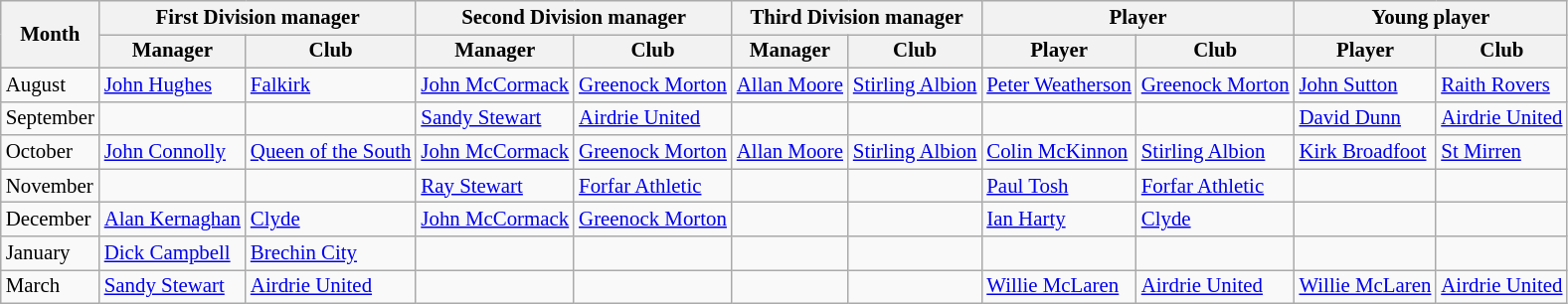<table class="wikitable" style="font-size:87%">
<tr>
<th rowspan=2>Month</th>
<th colspan=2>First Division manager</th>
<th colspan=2>Second Division manager</th>
<th colspan=2>Third Division manager</th>
<th colspan=2>Player</th>
<th colspan=2>Young player</th>
</tr>
<tr>
<th>Manager</th>
<th>Club</th>
<th>Manager</th>
<th>Club</th>
<th>Manager</th>
<th>Club</th>
<th>Player</th>
<th>Club</th>
<th>Player</th>
<th>Club</th>
</tr>
<tr>
<td>August</td>
<td> <a href='#'>John Hughes</a></td>
<td><a href='#'>Falkirk</a></td>
<td> <a href='#'>John McCormack</a></td>
<td><a href='#'>Greenock Morton</a></td>
<td> <a href='#'>Allan Moore</a></td>
<td><a href='#'>Stirling Albion</a></td>
<td> <a href='#'>Peter Weatherson</a></td>
<td><a href='#'>Greenock Morton</a></td>
<td> <a href='#'>John Sutton</a></td>
<td><a href='#'>Raith Rovers</a></td>
</tr>
<tr>
<td>September</td>
<td></td>
<td></td>
<td> <a href='#'>Sandy Stewart</a></td>
<td><a href='#'>Airdrie United</a></td>
<td></td>
<td></td>
<td></td>
<td></td>
<td> <a href='#'>David Dunn</a></td>
<td><a href='#'>Airdrie United</a></td>
</tr>
<tr>
<td>October</td>
<td> <a href='#'>John Connolly</a></td>
<td><a href='#'>Queen of the South</a></td>
<td> <a href='#'>John McCormack</a></td>
<td><a href='#'>Greenock Morton</a></td>
<td> <a href='#'>Allan Moore</a></td>
<td><a href='#'>Stirling Albion</a></td>
<td> <a href='#'>Colin McKinnon</a></td>
<td><a href='#'>Stirling Albion</a></td>
<td> <a href='#'>Kirk Broadfoot</a></td>
<td><a href='#'>St Mirren</a></td>
</tr>
<tr>
<td>November</td>
<td></td>
<td></td>
<td> <a href='#'>Ray Stewart</a></td>
<td><a href='#'>Forfar Athletic</a></td>
<td></td>
<td></td>
<td> <a href='#'>Paul Tosh</a></td>
<td><a href='#'>Forfar Athletic</a></td>
<td></td>
<td></td>
</tr>
<tr>
<td>December</td>
<td> <a href='#'>Alan Kernaghan</a></td>
<td><a href='#'>Clyde</a></td>
<td> <a href='#'>John McCormack</a></td>
<td><a href='#'>Greenock Morton</a></td>
<td></td>
<td></td>
<td> <a href='#'>Ian Harty</a></td>
<td><a href='#'>Clyde</a></td>
<td></td>
<td></td>
</tr>
<tr>
<td>January</td>
<td> <a href='#'>Dick Campbell</a></td>
<td><a href='#'>Brechin City</a></td>
<td></td>
<td></td>
<td></td>
<td></td>
<td></td>
<td></td>
<td></td>
<td></td>
</tr>
<tr>
<td>March</td>
<td> <a href='#'>Sandy Stewart</a></td>
<td><a href='#'>Airdrie United</a></td>
<td></td>
<td></td>
<td></td>
<td></td>
<td> <a href='#'>Willie McLaren</a></td>
<td><a href='#'>Airdrie United</a></td>
<td> <a href='#'>Willie McLaren</a></td>
<td><a href='#'>Airdrie United</a></td>
</tr>
</table>
